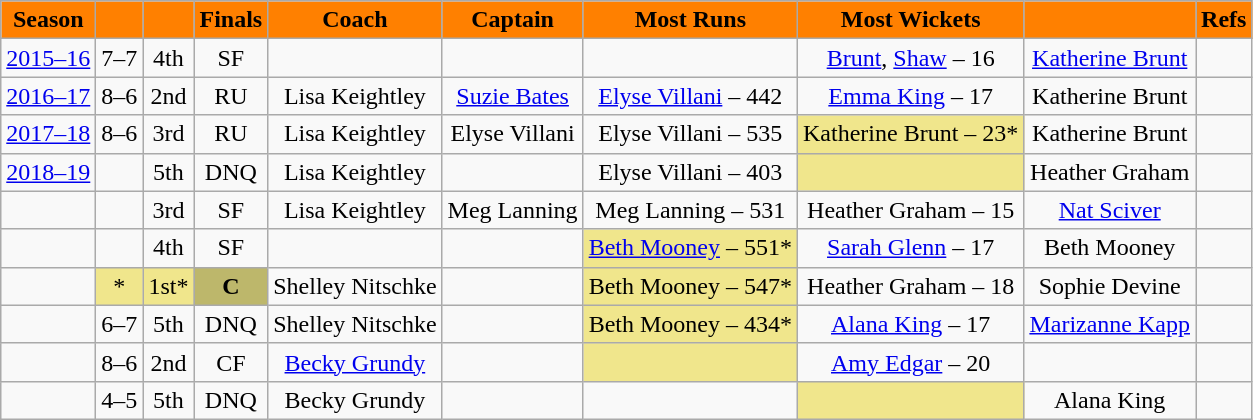<table class="wikitable" style="font-size:100%">
<tr>
<th style="background:#ff8000;">Season</th>
<th style="background:#ff8000;"></th>
<th style="background:#ff8000;"></th>
<th style="background:#ff8000;">Finals</th>
<th style="background:#ff8000;">Coach</th>
<th style="background:#ff8000;">Captain</th>
<th style="background:#ff8000;">Most Runs</th>
<th style="background:#ff8000;">Most Wickets</th>
<th style="background:#ff8000;"></th>
<th style="background:#ff8000;">Refs</th>
</tr>
<tr align=center>
<td><a href='#'>2015–16</a></td>
<td>7–7</td>
<td>4th</td>
<td>SF</td>
<td></td>
<td></td>
<td></td>
<td><a href='#'>Brunt</a>, <a href='#'>Shaw</a> – 16</td>
<td><a href='#'>Katherine Brunt</a></td>
<td></td>
</tr>
<tr align=center>
<td><a href='#'>2016–17</a></td>
<td>8–6</td>
<td>2nd</td>
<td>RU</td>
<td>Lisa Keightley</td>
<td><a href='#'>Suzie Bates</a></td>
<td><a href='#'>Elyse Villani</a> – 442</td>
<td><a href='#'>Emma King</a> – 17</td>
<td>Katherine Brunt</td>
<td></td>
</tr>
<tr align=center>
<td><a href='#'>2017–18</a></td>
<td>8–6</td>
<td>3rd</td>
<td>RU</td>
<td>Lisa Keightley</td>
<td>Elyse Villani</td>
<td>Elyse Villani – 535</td>
<td bgcolor="Khaki">Katherine Brunt – 23*</td>
<td>Katherine Brunt</td>
<td></td>
</tr>
<tr align=center>
<td><a href='#'>2018–19</a></td>
<td></td>
<td>5th</td>
<td>DNQ</td>
<td>Lisa Keightley</td>
<td></td>
<td>Elyse Villani – 403</td>
<td bgcolor="Khaki"></td>
<td>Heather Graham</td>
<td></td>
</tr>
<tr align=center>
<td></td>
<td></td>
<td>3rd</td>
<td>SF</td>
<td>Lisa Keightley</td>
<td>Meg Lanning</td>
<td>Meg Lanning – 531</td>
<td>Heather Graham – 15</td>
<td><a href='#'>Nat Sciver</a></td>
<td></td>
</tr>
<tr align=center>
<td></td>
<td></td>
<td>4th</td>
<td>SF</td>
<td></td>
<td></td>
<td bgcolor="Khaki"><a href='#'>Beth Mooney</a> – 551*</td>
<td><a href='#'>Sarah Glenn</a> – 17</td>
<td>Beth Mooney</td>
<td></td>
</tr>
<tr align=center>
<td></td>
<td bgcolor="Khaki">*</td>
<td bgcolor="Khaki">1st*</td>
<td bgcolor="DarkKhaki"><strong>C</strong></td>
<td>Shelley Nitschke</td>
<td></td>
<td bgcolor="Khaki">Beth Mooney – 547*</td>
<td>Heather Graham – 18</td>
<td>Sophie Devine</td>
<td></td>
</tr>
<tr align=center>
<td></td>
<td>6–7</td>
<td>5th</td>
<td>DNQ</td>
<td>Shelley Nitschke</td>
<td></td>
<td bgcolor="Khaki">Beth Mooney – 434*</td>
<td><a href='#'>Alana King</a> – 17</td>
<td><a href='#'>Marizanne Kapp</a></td>
<td></td>
</tr>
<tr align=center>
<td></td>
<td>8–6</td>
<td>2nd</td>
<td>CF</td>
<td><a href='#'>Becky Grundy</a></td>
<td></td>
<td bgcolor="Khaki"></td>
<td><a href='#'>Amy Edgar</a> – 20</td>
<td></td>
<td></td>
</tr>
<tr align=center>
<td></td>
<td>4–5</td>
<td>5th</td>
<td>DNQ</td>
<td>Becky Grundy</td>
<td></td>
<td></td>
<td bgcolor="Khaki"></td>
<td>Alana King</td>
<td></td>
</tr>
</table>
